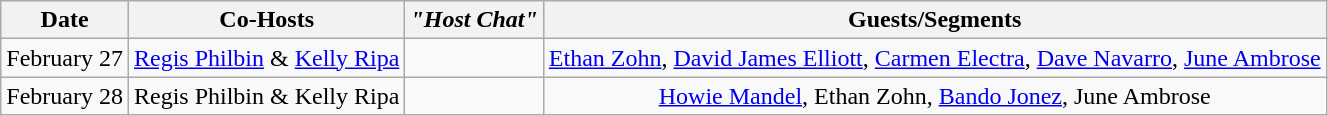<table class="wikitable sortable" style="text-align:center;">
<tr>
<th>Date</th>
<th>Co-Hosts</th>
<th><em>"Host Chat"</em></th>
<th>Guests/Segments</th>
</tr>
<tr>
<td>February 27</td>
<td><a href='#'>Regis Philbin</a> & <a href='#'>Kelly Ripa</a></td>
<td></td>
<td><a href='#'>Ethan Zohn</a>, <a href='#'>David James Elliott</a>, <a href='#'>Carmen Electra</a>, <a href='#'>Dave Navarro</a>, <a href='#'>June Ambrose</a></td>
</tr>
<tr>
<td>February 28</td>
<td>Regis Philbin & Kelly Ripa</td>
<td></td>
<td><a href='#'>Howie Mandel</a>, Ethan Zohn, <a href='#'>Bando Jonez</a>, June Ambrose</td>
</tr>
</table>
